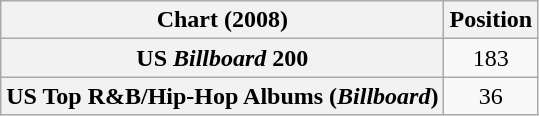<table class="wikitable sortable plainrowheaders" style="text-align:center">
<tr>
<th scope="col">Chart (2008)</th>
<th scope="col">Position</th>
</tr>
<tr>
<th scope="row">US <em>Billboard</em> 200</th>
<td>183</td>
</tr>
<tr>
<th scope="row">US Top R&B/Hip-Hop Albums (<em>Billboard</em>)</th>
<td>36</td>
</tr>
</table>
